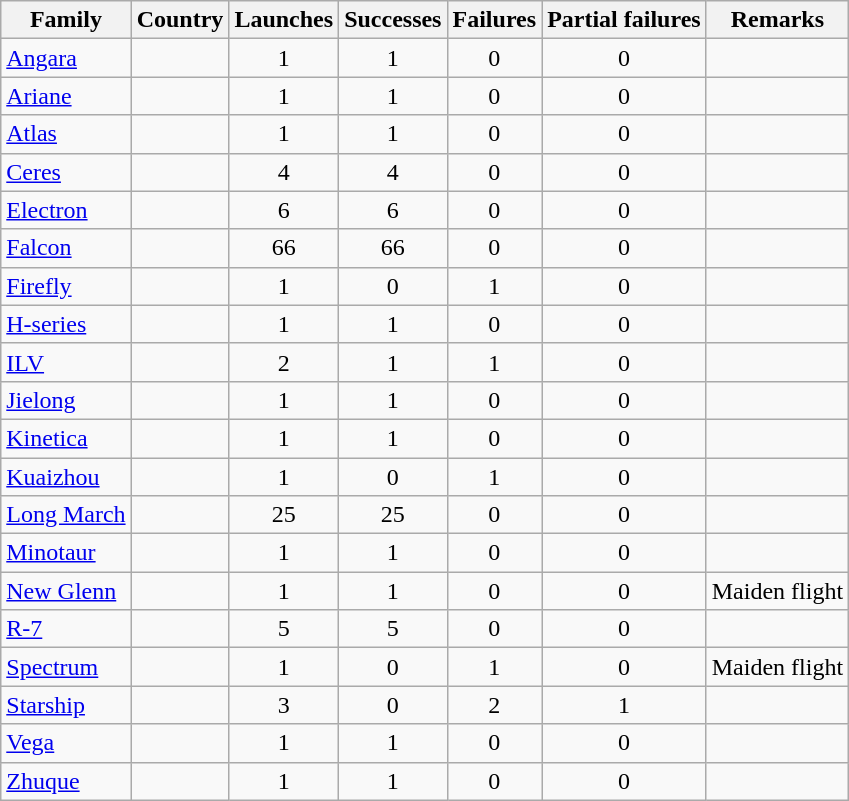<table class="wikitable sortable collapsible collapsed" style=text-align:center>
<tr>
<th>Family</th>
<th>Country</th>
<th>Launches</th>
<th>Successes</th>
<th>Failures</th>
<th>Partial failures</th>
<th>Remarks</th>
</tr>
<tr>
<td align=left><a href='#'>Angara</a></td>
<td align=left></td>
<td>1</td>
<td>1</td>
<td>0</td>
<td>0</td>
<td></td>
</tr>
<tr>
<td align=left><a href='#'>Ariane</a></td>
<td align=left></td>
<td>1</td>
<td>1</td>
<td>0</td>
<td>0</td>
<td></td>
</tr>
<tr>
<td align=left><a href='#'>Atlas</a></td>
<td align=left></td>
<td>1</td>
<td>1</td>
<td>0</td>
<td>0</td>
<td></td>
</tr>
<tr>
<td align=left><a href='#'>Ceres</a></td>
<td align=left></td>
<td>4</td>
<td>4</td>
<td>0</td>
<td>0</td>
<td></td>
</tr>
<tr>
<td align=left><a href='#'>Electron</a></td>
<td align=left></td>
<td>6</td>
<td>6</td>
<td>0</td>
<td>0</td>
<td></td>
</tr>
<tr>
<td align=left><a href='#'>Falcon</a></td>
<td align=left></td>
<td>66</td>
<td>66</td>
<td>0</td>
<td>0</td>
<td></td>
</tr>
<tr>
<td align=left><a href='#'>Firefly</a></td>
<td align=left></td>
<td>1</td>
<td>0</td>
<td>1</td>
<td>0</td>
<td></td>
</tr>
<tr>
<td align=left><a href='#'>H-series</a></td>
<td align=left></td>
<td>1</td>
<td>1</td>
<td>0</td>
<td>0</td>
<td></td>
</tr>
<tr>
<td align=left><a href='#'>ILV</a></td>
<td align=left></td>
<td>2</td>
<td>1</td>
<td>1</td>
<td>0</td>
<td></td>
</tr>
<tr>
<td align=left><a href='#'>Jielong</a></td>
<td align=left></td>
<td>1</td>
<td>1</td>
<td>0</td>
<td>0</td>
<td></td>
</tr>
<tr>
<td align=left><a href='#'>Kinetica</a></td>
<td align=left></td>
<td>1</td>
<td>1</td>
<td>0</td>
<td>0</td>
<td></td>
</tr>
<tr>
<td align=left><a href='#'>Kuaizhou</a></td>
<td align=left></td>
<td>1</td>
<td>0</td>
<td>1</td>
<td>0</td>
<td></td>
</tr>
<tr>
<td align=left><a href='#'>Long March</a></td>
<td align=left></td>
<td>25</td>
<td>25</td>
<td>0</td>
<td>0</td>
<td></td>
</tr>
<tr>
<td align=left><a href='#'>Minotaur</a></td>
<td align=left></td>
<td>1</td>
<td>1</td>
<td>0</td>
<td>0</td>
<td></td>
</tr>
<tr>
<td align=left><a href='#'>New Glenn</a></td>
<td align=left></td>
<td>1</td>
<td>1</td>
<td>0</td>
<td>0</td>
<td align=left>Maiden flight</td>
</tr>
<tr>
<td align=left><a href='#'>R-7</a></td>
<td align=left></td>
<td>5</td>
<td>5</td>
<td>0</td>
<td>0</td>
<td></td>
</tr>
<tr>
<td align=left><a href='#'>Spectrum</a></td>
<td align=left></td>
<td>1</td>
<td>0</td>
<td>1</td>
<td>0</td>
<td align=left>Maiden flight</td>
</tr>
<tr>
<td align=left><a href='#'>Starship</a></td>
<td align=left></td>
<td>3</td>
<td>0</td>
<td>2</td>
<td>1</td>
<td></td>
</tr>
<tr>
<td align=left><a href='#'>Vega</a></td>
<td align=left></td>
<td>1</td>
<td>1</td>
<td>0</td>
<td>0</td>
<td></td>
</tr>
<tr>
<td align=left><a href='#'>Zhuque</a></td>
<td align=left></td>
<td>1</td>
<td>1</td>
<td>0</td>
<td>0</td>
<td></td>
</tr>
</table>
